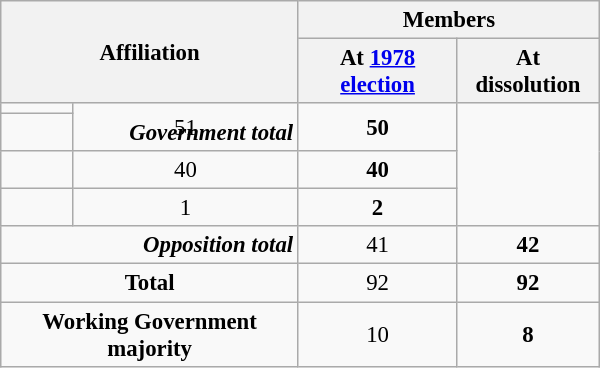<table class="wikitable" border="1" style="font-size:95%; width:300pt; text-align:center">
<tr>
<th colspan="2" rowspan="2" style="text-align:center;vertical-align:middle; ">Affiliation</th>
<th colspan="2" style="vertical-align:top;">Members</th>
</tr>
<tr>
<th>At <a href='#'>1978 election</a></th>
<th>At dissolution</th>
</tr>
<tr>
<td></td>
<td rowspan="2">51</td>
<td rowspan="2"><strong>50</strong></td>
</tr>
<tr>
<td colspan="2" rowspan="1" style="text-align:right; "><strong><em>Government total</em></strong></td>
</tr>
<tr>
<td></td>
<td>40</td>
<td><strong>40</strong></td>
</tr>
<tr>
<td></td>
<td>1</td>
<td><strong>2</strong></td>
</tr>
<tr>
<td colspan="2" rowspan="1" style="text-align:right; "><strong><em>Opposition total</em></strong></td>
<td>41</td>
<td><strong>42</strong></td>
</tr>
<tr>
<td colspan="2" rowspan="1"><strong>Total</strong><br></td>
<td>92</td>
<td><strong>92</strong></td>
</tr>
<tr>
<td colspan="2" rowspan="1"><strong>Working Government majority</strong></td>
<td>10</td>
<td><strong>8</strong></td>
</tr>
</table>
